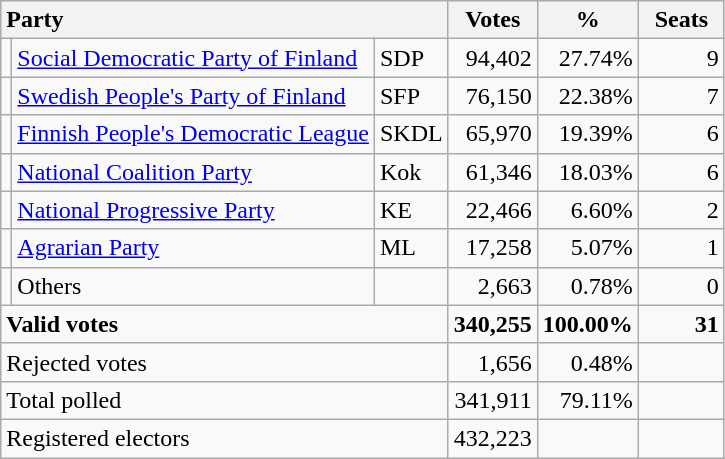<table class="wikitable" border="1" style="text-align:right;">
<tr>
<th style="text-align:left;" colspan=3>Party</th>
<th align=center width="50">Votes</th>
<th align=center width="50">%</th>
<th align=center width="50">Seats</th>
</tr>
<tr>
<td></td>
<td align=left style="white-space: nowrap;"><a href='#'>Social Democratic Party of Finland</a></td>
<td align=left>SDP</td>
<td>94,402</td>
<td>27.74%</td>
<td>9</td>
</tr>
<tr>
<td></td>
<td align=left><a href='#'>Swedish People's Party of Finland</a></td>
<td align=left>SFP</td>
<td>76,150</td>
<td>22.38%</td>
<td>7</td>
</tr>
<tr>
<td></td>
<td align=left><a href='#'>Finnish People's Democratic League</a></td>
<td align=left>SKDL</td>
<td>65,970</td>
<td>19.39%</td>
<td>6</td>
</tr>
<tr>
<td></td>
<td align=left><a href='#'>National Coalition Party</a></td>
<td align=left>Kok</td>
<td>61,346</td>
<td>18.03%</td>
<td>6</td>
</tr>
<tr>
<td></td>
<td align=left><a href='#'>National Progressive Party</a></td>
<td align=left>KE</td>
<td>22,466</td>
<td>6.60%</td>
<td>2</td>
</tr>
<tr>
<td></td>
<td align=left><a href='#'>Agrarian Party</a></td>
<td align=left>ML</td>
<td>17,258</td>
<td>5.07%</td>
<td>1</td>
</tr>
<tr>
<td></td>
<td align=left>Others</td>
<td align=left></td>
<td>2,663</td>
<td>0.78%</td>
<td>0</td>
</tr>
<tr style="font-weight:bold">
<td align=left colspan=3>Valid votes</td>
<td>340,255</td>
<td>100.00%</td>
<td>31</td>
</tr>
<tr>
<td align=left colspan=3>Rejected votes</td>
<td>1,656</td>
<td>0.48%</td>
<td></td>
</tr>
<tr>
<td align=left colspan=3>Total polled</td>
<td>341,911</td>
<td>79.11%</td>
<td></td>
</tr>
<tr>
<td align=left colspan=3>Registered electors</td>
<td>432,223</td>
<td></td>
<td></td>
</tr>
</table>
